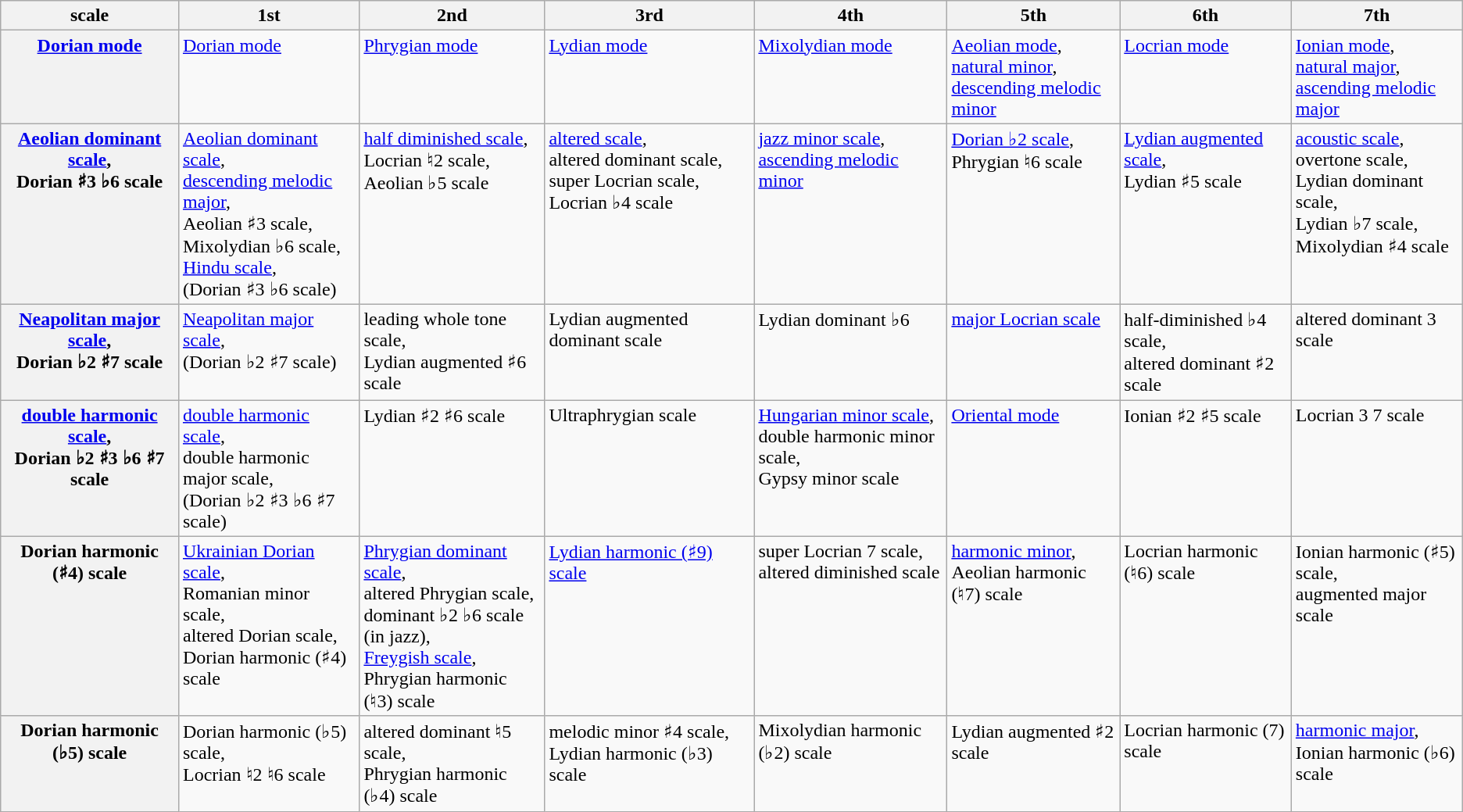<table class=wikitable>
<tr style="vertical-align:bottom;">
<th>scale</th>
<th>1st</th>
<th>2nd</th>
<th>3rd</th>
<th>4th</th>
<th>5th</th>
<th>6th</th>
<th>7th</th>
</tr>
<tr style="vertical-align:top;">
<th><a href='#'>Dorian mode</a></th>
<td><a href='#'>Dorian mode</a></td>
<td><a href='#'>Phrygian mode</a></td>
<td><a href='#'>Lydian mode</a></td>
<td><a href='#'>Mixolydian mode</a></td>
<td><a href='#'>Aeolian mode</a>,<br><a href='#'>natural minor</a>,<br><a href='#'>descending melodic minor</a></td>
<td><a href='#'>Locrian mode</a></td>
<td><a href='#'>Ionian mode</a>,<br><a href='#'>natural major</a>,<br><a href='#'>ascending melodic major</a></td>
</tr>
<tr style="vertical-align:top;">
<th><a href='#'>Aeolian dominant scale</a>,<br>Dorian ♯3 ♭6 scale</th>
<td><a href='#'>Aeolian dominant scale</a>,<br><a href='#'>descending melodic major</a>,<br>Aeolian ♯3 scale,<br>Mixolydian ♭6 scale,<br><a href='#'>Hindu scale</a>,<br>(Dorian ♯3 ♭6 scale)</td>
<td><a href='#'>half diminished scale</a>,<br>Locrian ♮2 scale,<br>Aeolian ♭5 scale</td>
<td><a href='#'>altered scale</a>,<br>altered dominant scale,<br>super Locrian scale,<br>Locrian ♭4 scale</td>
<td><a href='#'>jazz minor scale</a>,<br><a href='#'>ascending melodic minor</a></td>
<td><a href='#'>Dorian ♭2 scale</a>,<br>Phrygian ♮6 scale</td>
<td><a href='#'>Lydian augmented scale</a>,<br>Lydian ♯5 scale</td>
<td><a href='#'>acoustic scale</a>,<br>overtone scale,<br>Lydian dominant scale,<br>Lydian ♭7 scale,<br>Mixolydian ♯4 scale</td>
</tr>
<tr style="vertical-align:top;">
<th><a href='#'>Neapolitan major scale</a>,<br>Dorian ♭2 ♯7 scale</th>
<td><a href='#'>Neapolitan major scale</a>,<br>(Dorian ♭2 ♯7 scale)</td>
<td>leading whole tone scale,<br>Lydian augmented ♯6 scale</td>
<td>Lydian augmented dominant scale</td>
<td>Lydian dominant ♭6</td>
<td><a href='#'>major Locrian scale</a></td>
<td>half-diminished ♭4 scale,<br>altered dominant ♯2 scale</td>
<td>altered dominant 3 scale</td>
</tr>
<tr style="vertical-align:top;">
<th><a href='#'>double harmonic scale</a>,<br>Dorian ♭2 ♯3 ♭6 ♯7 scale</th>
<td><a href='#'>double harmonic scale</a>,<br>double harmonic major scale,<br>(Dorian ♭2 ♯3 ♭6 ♯7 scale)</td>
<td>Lydian ♯2 ♯6 scale</td>
<td>Ultraphrygian scale</td>
<td><a href='#'>Hungarian minor scale</a>,<br>double harmonic minor scale,<br>Gypsy minor scale</td>
<td><a href='#'>Oriental mode</a></td>
<td>Ionian ♯2 ♯5 scale</td>
<td>Locrian 3 7 scale</td>
</tr>
<tr style="vertical-align:top;">
<th>Dorian harmonic (♯4) scale</th>
<td><a href='#'>Ukrainian Dorian scale</a>,<br>Romanian minor scale,<br>altered Dorian scale,<br>Dorian harmonic (♯4) scale</td>
<td><a href='#'>Phrygian dominant scale</a>,<br>altered Phrygian scale,<br>dominant ♭2 ♭6 scale (in jazz),<br><a href='#'>Freygish scale</a>,<br>Phrygian harmonic (♮3) scale</td>
<td><a href='#'>Lydian harmonic (♯9) scale</a></td>
<td>super Locrian 7 scale,<br>altered diminished scale</td>
<td><a href='#'>harmonic minor</a>,<br>Aeolian harmonic (♮7) scale</td>
<td>Locrian harmonic (♮6) scale</td>
<td>Ionian harmonic (♯5) scale,<br>augmented major scale</td>
</tr>
<tr style="vertical-align:top;">
<th>Dorian harmonic (♭5) scale</th>
<td>Dorian harmonic (♭5) scale,<br>Locrian ♮2 ♮6 scale</td>
<td>altered dominant ♮5 scale,<br>Phrygian harmonic (♭4) scale</td>
<td>melodic minor ♯4 scale,<br>Lydian harmonic (♭3) scale</td>
<td>Mixolydian harmonic (♭2) scale</td>
<td>Lydian augmented ♯2 scale</td>
<td>Locrian harmonic (7) scale</td>
<td><a href='#'>harmonic major</a>,<br>Ionian harmonic (♭6) scale</td>
</tr>
</table>
